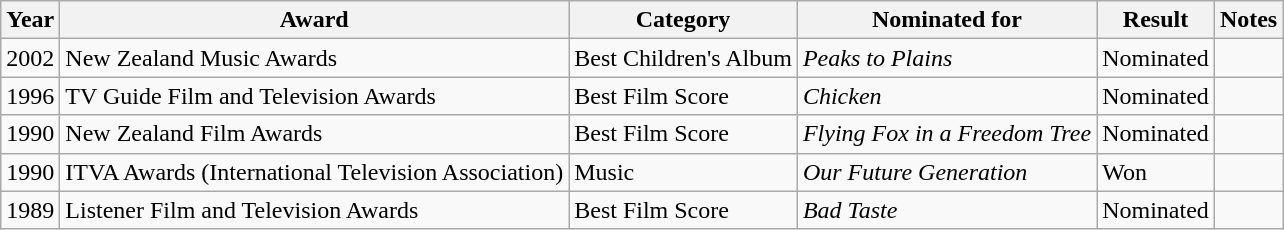<table class="wikitable">
<tr>
<th>Year</th>
<th>Award</th>
<th>Category</th>
<th>Nominated for</th>
<th>Result</th>
<th>Notes</th>
</tr>
<tr>
<td>2002</td>
<td>New Zealand Music Awards</td>
<td>Best Children's Album</td>
<td><em>Peaks to Plains</em></td>
<td>Nominated</td>
<td></td>
</tr>
<tr>
<td>1996</td>
<td>TV Guide Film and Television Awards</td>
<td>Best Film Score</td>
<td><em>Chicken</em></td>
<td>Nominated</td>
<td></td>
</tr>
<tr>
<td>1990</td>
<td>New Zealand Film Awards</td>
<td>Best Film Score</td>
<td><em>Flying Fox in a Freedom Tree</em></td>
<td>Nominated</td>
<td></td>
</tr>
<tr>
<td>1990</td>
<td>ITVA Awards (International Television Association)</td>
<td>Music</td>
<td><em>Our Future Generation</em></td>
<td>Won</td>
<td></td>
</tr>
<tr>
<td>1989</td>
<td>Listener Film and Television Awards</td>
<td>Best Film Score</td>
<td><em>Bad Taste</em></td>
<td>Nominated</td>
<td></td>
</tr>
</table>
